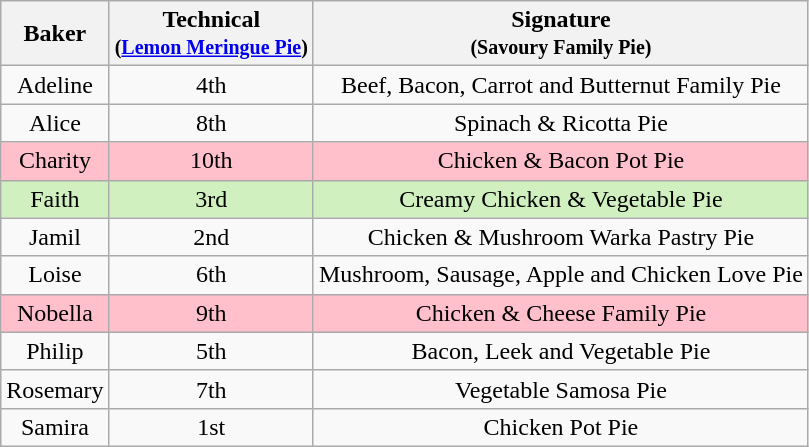<table class="wikitable" style="text-align:center;">
<tr>
<th>Baker</th>
<th>Technical<br><small>(<a href='#'>Lemon Meringue Pie</a>)</small></th>
<th>Signature<br><small>(Savoury Family Pie)</small></th>
</tr>
<tr>
<td>Adeline</td>
<td>4th</td>
<td>Beef, Bacon, Carrot and Butternut Family Pie</td>
</tr>
<tr>
<td>Alice</td>
<td>8th</td>
<td>Spinach & Ricotta Pie</td>
</tr>
<tr style="background:pink;">
<td>Charity</td>
<td>10th</td>
<td>Chicken & Bacon Pot Pie</td>
</tr>
<tr style="background:#d0f0c0">
<td>Faith</td>
<td>3rd</td>
<td>Creamy Chicken & Vegetable Pie</td>
</tr>
<tr>
<td>Jamil</td>
<td>2nd</td>
<td>Chicken & Mushroom Warka Pastry Pie</td>
</tr>
<tr>
<td>Loise</td>
<td>6th</td>
<td>Mushroom, Sausage, Apple and Chicken Love Pie</td>
</tr>
<tr style="background:pink;">
<td>Nobella</td>
<td>9th</td>
<td>Chicken & Cheese Family Pie</td>
</tr>
<tr>
<td>Philip</td>
<td>5th</td>
<td>Bacon, Leek and Vegetable Pie</td>
</tr>
<tr>
<td>Rosemary</td>
<td>7th</td>
<td>Vegetable Samosa Pie</td>
</tr>
<tr>
<td>Samira</td>
<td>1st</td>
<td>Chicken Pot Pie</td>
</tr>
</table>
